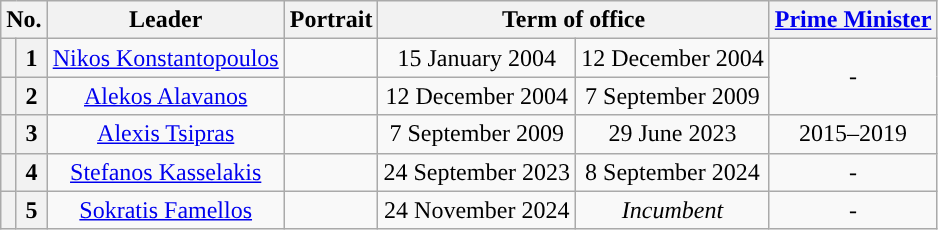<table class="wikitable"  style="text-align:center;">
<tr>
<th colspan=2>No.</th>
<th>Leader</th>
<th>Portrait</th>
<th colspan=2>Term of office</th>
<th><a href='#'>Prime Minister</a></th>
</tr>
<tr>
<th style="background:"></th>
<th>1</th>
<td><a href='#'>Nikos Konstantopoulos</a></td>
<td></td>
<td>15 January 2004</td>
<td>12 December 2004</td>
<td rowspan="2">-</td>
</tr>
<tr>
<th style="background:"></th>
<th>2</th>
<td><a href='#'>Alekos Alavanos</a></td>
<td></td>
<td>12 December 2004</td>
<td>7 September 2009</td>
</tr>
<tr>
<th style="background:"></th>
<th>3</th>
<td><a href='#'>Alexis Tsipras</a></td>
<td></td>
<td>7 September 2009</td>
<td>29 June 2023</td>
<td>2015–2019</td>
</tr>
<tr>
<th style="background:"></th>
<th>4</th>
<td><a href='#'>Stefanos Kasselakis</a></td>
<td></td>
<td>24 September 2023</td>
<td>8 September 2024</td>
<td>-</td>
</tr>
<tr>
<th style="background:"></th>
<th>5</th>
<td><a href='#'>Sokratis Famellos</a></td>
<td></td>
<td>24 November 2024</td>
<td><em>Incumbent</em></td>
<td>-</td>
</tr>
</table>
